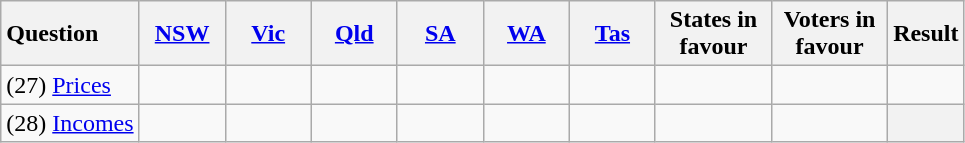<table class="wikitable">
<tr ---->
<th style="text-align:left;">Question</th>
<th style="width:50px" align=center><a href='#'>NSW</a></th>
<th style="width:50px" align=center><a href='#'>Vic</a></th>
<th style="width:50px" align=center><a href='#'>Qld</a></th>
<th style="width:50px" align=center><a href='#'>SA</a></th>
<th style="width:50px" align=center><a href='#'>WA</a></th>
<th style="width:50px" align=center><a href='#'>Tas</a></th>
<th style="width:70px" align=center>States in favour</th>
<th style="width:70px" align=center>Voters in favour</th>
<th>Result</th>
</tr>
<tr ---->
<td>(27) <a href='#'>Prices</a></td>
<td></td>
<td></td>
<td></td>
<td></td>
<td></td>
<td></td>
<td></td>
<td></td>
<td></td>
</tr>
<tr ---->
<td>(28) <a href='#'>Incomes</a></td>
<td></td>
<td></td>
<td></td>
<td></td>
<td></td>
<td></td>
<td></td>
<td></td>
<th></th>
</tr>
</table>
